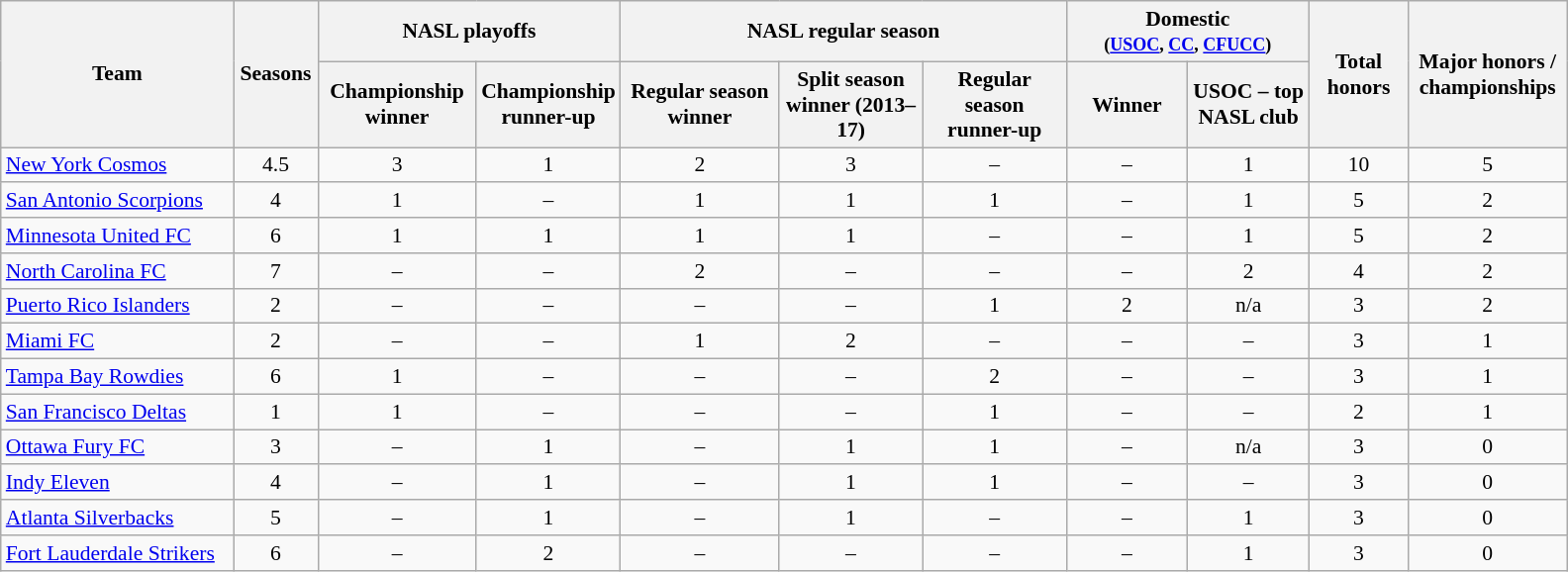<table class="wikitable" style="text-align:center; font-size:90%">
<tr>
<th rowspan="2" style="width: 150px;">Team</th>
<th rowspan="2" style="width: 50px;">Seasons</th>
<th colspan="2">NASL playoffs</th>
<th colspan="3">NASL regular season</th>
<th colspan="2">Domestic <br><small>(<a href='#'>USOC</a>, <a href='#'>CC</a>, <a href='#'>CFUCC</a>)</small></th>
<th rowspan="2" style="width: 60px;">Total honors</th>
<th rowspan="2" style="width: 100px;">Major honors / championships</th>
</tr>
<tr>
<th style="width: 100px;">Championship winner</th>
<th style="width: 90px;">Championship runner-up</th>
<th style="width: 100px;">Regular season winner</th>
<th style="width: 90px;">Split season winner (2013–17)</th>
<th style="width: 90px;">Regular season runner-up</th>
<th style="width: 75px;">Winner</th>
<th style="width: 75px;">USOC – top NASL club</th>
</tr>
<tr>
<td style="text-align:left"><a href='#'>New York Cosmos</a></td>
<td>4.5</td>
<td>3</td>
<td>1</td>
<td>2</td>
<td>3</td>
<td>–</td>
<td>–</td>
<td>1</td>
<td>10</td>
<td>5</td>
</tr>
<tr>
<td style="text-align:left"><a href='#'>San Antonio Scorpions</a></td>
<td>4</td>
<td>1</td>
<td>–</td>
<td>1</td>
<td>1</td>
<td>1</td>
<td>–</td>
<td>1</td>
<td>5</td>
<td>2</td>
</tr>
<tr>
<td style="text-align:left"><a href='#'>Minnesota United FC</a></td>
<td>6</td>
<td>1</td>
<td>1</td>
<td>1</td>
<td>1</td>
<td>–</td>
<td>–</td>
<td>1</td>
<td>5</td>
<td>2</td>
</tr>
<tr>
<td style="text-align:left"><a href='#'>North Carolina FC</a></td>
<td>7</td>
<td>–</td>
<td>–</td>
<td>2</td>
<td>–</td>
<td>–</td>
<td>–</td>
<td>2</td>
<td>4</td>
<td>2</td>
</tr>
<tr>
<td style="text-align:left"><a href='#'>Puerto Rico Islanders</a></td>
<td>2</td>
<td>–</td>
<td>–</td>
<td>–</td>
<td>–</td>
<td>1</td>
<td>2</td>
<td>n/a</td>
<td>3</td>
<td>2</td>
</tr>
<tr>
<td style="text-align:left"><a href='#'>Miami FC</a></td>
<td>2</td>
<td>–</td>
<td>–</td>
<td>1</td>
<td>2</td>
<td>–</td>
<td>–</td>
<td>–</td>
<td>3</td>
<td>1</td>
</tr>
<tr>
<td style="text-align:left"><a href='#'>Tampa Bay Rowdies</a></td>
<td>6</td>
<td>1</td>
<td>–</td>
<td>–</td>
<td>–</td>
<td>2</td>
<td>–</td>
<td>–</td>
<td>3</td>
<td>1</td>
</tr>
<tr>
<td style="text-align:left"><a href='#'>San Francisco Deltas</a></td>
<td>1</td>
<td>1</td>
<td>–</td>
<td>–</td>
<td>–</td>
<td>1</td>
<td>–</td>
<td>–</td>
<td>2</td>
<td>1</td>
</tr>
<tr>
<td style="text-align:left"><a href='#'>Ottawa Fury FC</a></td>
<td>3</td>
<td>–</td>
<td>1</td>
<td>–</td>
<td>1</td>
<td>1</td>
<td>–</td>
<td>n/a</td>
<td>3</td>
<td>0</td>
</tr>
<tr>
<td style="text-align:left"><a href='#'>Indy Eleven</a></td>
<td>4</td>
<td>–</td>
<td>1</td>
<td>–</td>
<td>1</td>
<td>1</td>
<td>–</td>
<td>–</td>
<td>3</td>
<td>0</td>
</tr>
<tr>
<td style="text-align:left"><a href='#'>Atlanta Silverbacks</a></td>
<td>5</td>
<td>–</td>
<td>1</td>
<td>–</td>
<td>1</td>
<td>–</td>
<td>–</td>
<td>1</td>
<td>3</td>
<td>0</td>
</tr>
<tr>
<td style="text-align:left"><a href='#'>Fort Lauderdale Strikers</a></td>
<td>6</td>
<td>–</td>
<td>2</td>
<td>–</td>
<td>–</td>
<td>–</td>
<td>–</td>
<td>1</td>
<td>3</td>
<td>0</td>
</tr>
</table>
